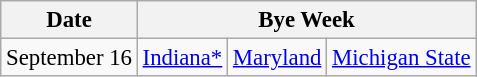<table class="wikitable" style="font-size:95%;">
<tr>
<th>Date</th>
<th colspan="3">Bye Week</th>
</tr>
<tr>
<td>September 16</td>
<td><a href='#'>Indiana*</a></td>
<td><a href='#'>Maryland</a></td>
<td><a href='#'>Michigan State</a></td>
</tr>
</table>
